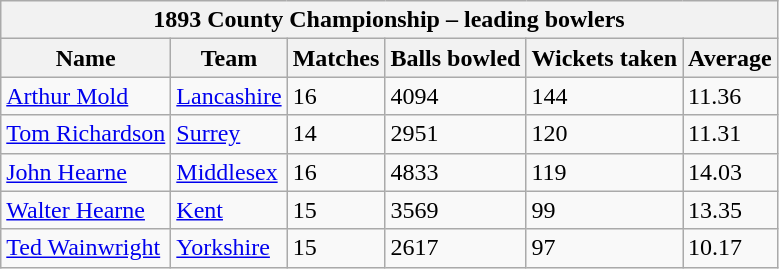<table class="wikitable">
<tr>
<th bgcolor="#efefef" colspan="6">1893 County Championship – leading bowlers</th>
</tr>
<tr bgcolor="#efefef">
<th>Name</th>
<th>Team</th>
<th>Matches</th>
<th>Balls bowled</th>
<th>Wickets taken</th>
<th>Average</th>
</tr>
<tr>
<td><a href='#'>Arthur Mold</a></td>
<td><a href='#'>Lancashire</a></td>
<td>16</td>
<td>4094</td>
<td>144</td>
<td>11.36</td>
</tr>
<tr>
<td><a href='#'>Tom Richardson</a></td>
<td><a href='#'>Surrey</a></td>
<td>14</td>
<td>2951</td>
<td>120</td>
<td>11.31</td>
</tr>
<tr>
<td><a href='#'>John Hearne</a></td>
<td><a href='#'>Middlesex</a></td>
<td>16</td>
<td>4833</td>
<td>119</td>
<td>14.03</td>
</tr>
<tr>
<td><a href='#'>Walter Hearne</a></td>
<td><a href='#'>Kent</a></td>
<td>15</td>
<td>3569</td>
<td>99</td>
<td>13.35</td>
</tr>
<tr>
<td><a href='#'>Ted Wainwright</a></td>
<td><a href='#'>Yorkshire</a></td>
<td>15</td>
<td>2617</td>
<td>97</td>
<td>10.17</td>
</tr>
</table>
